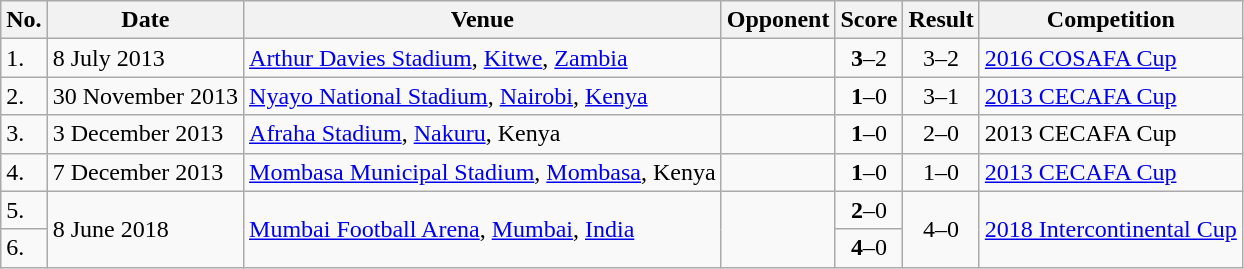<table class="wikitable" style="font-size:100%;">
<tr>
<th>No.</th>
<th>Date</th>
<th>Venue</th>
<th>Opponent</th>
<th>Score</th>
<th>Result</th>
<th>Competition</th>
</tr>
<tr>
<td>1.</td>
<td>8 July 2013</td>
<td><a href='#'>Arthur Davies Stadium</a>, <a href='#'>Kitwe</a>, <a href='#'>Zambia</a></td>
<td></td>
<td align=center><strong>3</strong>–2</td>
<td align=center>3–2</td>
<td><a href='#'>2016 COSAFA Cup</a></td>
</tr>
<tr>
<td>2.</td>
<td>30 November 2013</td>
<td><a href='#'>Nyayo National Stadium</a>, <a href='#'>Nairobi</a>, <a href='#'>Kenya</a></td>
<td></td>
<td align=center><strong>1</strong>–0</td>
<td align=center>3–1</td>
<td><a href='#'>2013 CECAFA Cup</a></td>
</tr>
<tr>
<td>3.</td>
<td>3 December 2013</td>
<td><a href='#'>Afraha Stadium</a>, <a href='#'>Nakuru</a>, Kenya</td>
<td></td>
<td align=center><strong>1</strong>–0</td>
<td align=center>2–0</td>
<td>2013 CECAFA Cup</td>
</tr>
<tr>
<td>4.</td>
<td>7 December 2013</td>
<td><a href='#'>Mombasa Municipal Stadium</a>, <a href='#'>Mombasa</a>, Kenya</td>
<td></td>
<td align=center><strong>1</strong>–0</td>
<td align=center>1–0</td>
<td><a href='#'>2013 CECAFA Cup</a></td>
</tr>
<tr>
<td>5.</td>
<td rowspan="2">8 June 2018</td>
<td rowspan="2"><a href='#'>Mumbai Football Arena</a>, <a href='#'>Mumbai</a>, <a href='#'>India</a></td>
<td rowspan="2"></td>
<td align=center><strong>2</strong>–0</td>
<td rowspan="2" style="text-align:center">4–0</td>
<td rowspan="2"><a href='#'>2018 Intercontinental Cup</a></td>
</tr>
<tr>
<td>6.</td>
<td align=center><strong>4</strong>–0</td>
</tr>
</table>
